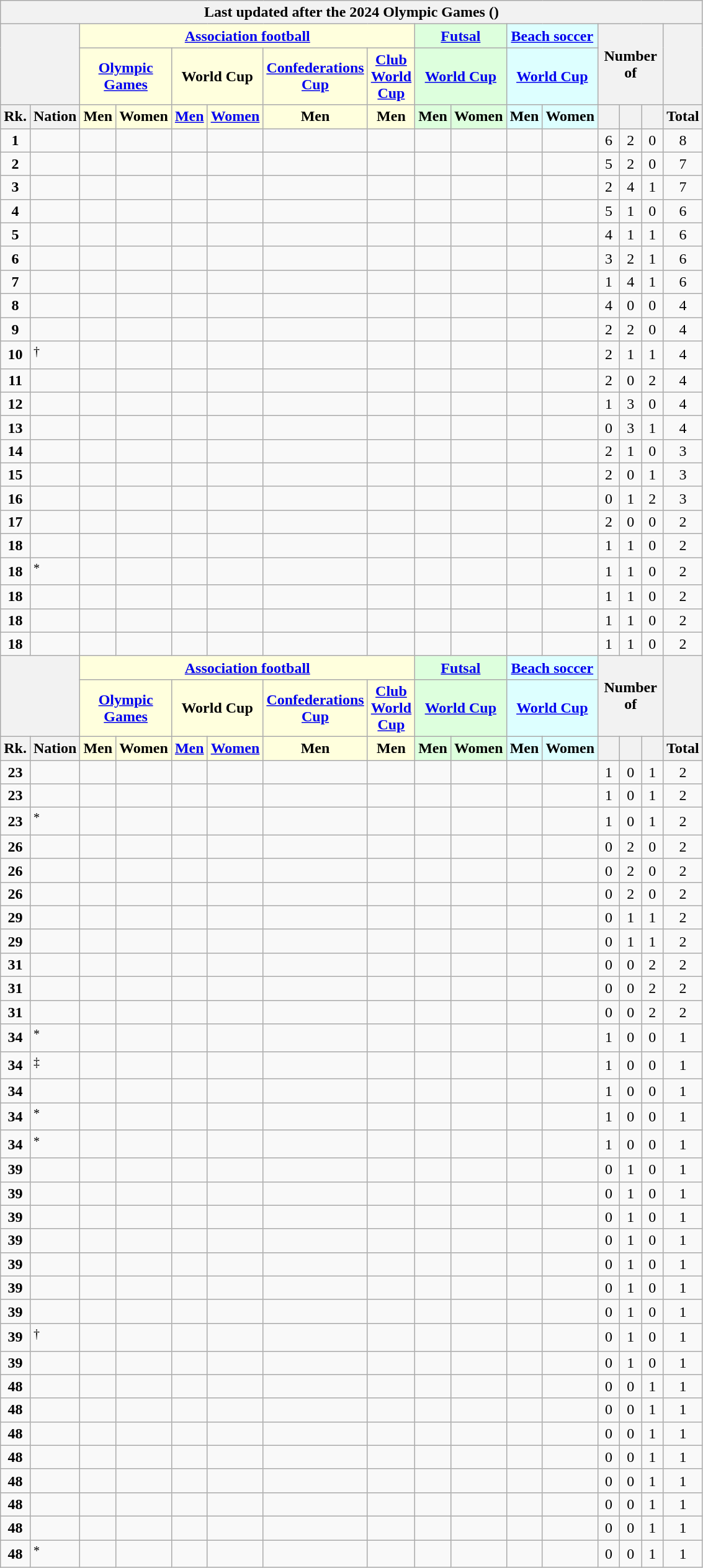<table class="wikitable" style="margin-top: 0em; text-align: center; font-size: 100%;">
<tr>
<th colspan="16">Last updated after the 2024 Olympic Games ()</th>
</tr>
<tr>
<th rowspan="2" colspan="2"></th>
<th colspan="6" style="background: #ffd;"><a href='#'>Association football</a></th>
<th colspan="2" style="background: #dfd;"><a href='#'>Futsal</a></th>
<th colspan="2" style="background: #dff;"><a href='#'>Beach soccer</a></th>
<th rowspan="2" colspan="3">Number of</th>
<th rowspan="2"></th>
</tr>
<tr>
<th colspan="2" style="background: #ffd;"><a href='#'>Olympic Games</a></th>
<th colspan="2" style="background: #ffd;">World Cup</th>
<th style="background: #ffd;"><a href='#'>Confederations Cup</a></th>
<th style="background: #ffd;"><a href='#'>Club World Cup</a></th>
<th colspan="2" style="background: #dfd;"><a href='#'>World Cup</a></th>
<th colspan="2" style="background: #dff;"><a href='#'>World Cup</a></th>
</tr>
<tr>
<th style="width: 1em;">Rk.</th>
<th>Nation</th>
<th style="background: #ffd; width: 1em;">Men</th>
<th style="background: #ffd; width: 1em;">Women</th>
<th style="background: #ffd; width: 1em;"><a href='#'>Men</a></th>
<th style="background: #ffd; width: 1em;"><a href='#'>Women</a></th>
<th style="background: #ffd; width: 1em;">Men</th>
<th style="background: #ffd; width: 1em;">Men</th>
<th style="background: #dfd; width: 1em;">Men</th>
<th style="background: #dfd; width: 1em;">Women</th>
<th style="background: #dff; width: 1em;">Men</th>
<th style="background: #dff; width: 1em;">Women</th>
<th style="width: 1em;"></th>
<th style="width: 1em;"></th>
<th style="width: 1em;"></th>
<th style="width: 1em;">Total</th>
</tr>
<tr>
<td><strong>1</strong></td>
<td style="text-align: left;"></td>
<td></td>
<td></td>
<td></td>
<td></td>
<td></td>
<td></td>
<td></td>
<td></td>
<td></td>
<td></td>
<td>6</td>
<td>2</td>
<td>0</td>
<td>8</td>
</tr>
<tr>
<td><strong>2</strong></td>
<td style="text-align: left;"></td>
<td></td>
<td></td>
<td></td>
<td></td>
<td></td>
<td></td>
<td></td>
<td></td>
<td></td>
<td></td>
<td>5</td>
<td>2</td>
<td>0</td>
<td>7</td>
</tr>
<tr>
<td><strong>3</strong></td>
<td style="text-align: left;"></td>
<td></td>
<td></td>
<td></td>
<td></td>
<td></td>
<td></td>
<td></td>
<td></td>
<td></td>
<td></td>
<td>2</td>
<td>4</td>
<td>1</td>
<td>7</td>
</tr>
<tr>
<td><strong>4</strong></td>
<td style="text-align: left;"></td>
<td></td>
<td></td>
<td></td>
<td></td>
<td></td>
<td></td>
<td></td>
<td></td>
<td></td>
<td></td>
<td>5</td>
<td>1</td>
<td>0</td>
<td>6</td>
</tr>
<tr>
<td><strong>5</strong></td>
<td style="text-align: left;"></td>
<td></td>
<td></td>
<td></td>
<td></td>
<td></td>
<td></td>
<td></td>
<td></td>
<td></td>
<td></td>
<td>4</td>
<td>1</td>
<td>1</td>
<td>6</td>
</tr>
<tr>
<td><strong>6</strong></td>
<td style="text-align: left;"></td>
<td></td>
<td></td>
<td></td>
<td></td>
<td></td>
<td></td>
<td></td>
<td></td>
<td></td>
<td></td>
<td>3</td>
<td>2</td>
<td>1</td>
<td>6</td>
</tr>
<tr>
<td><strong>7</strong></td>
<td style="text-align: left;"></td>
<td></td>
<td></td>
<td></td>
<td></td>
<td></td>
<td></td>
<td></td>
<td></td>
<td></td>
<td></td>
<td>1</td>
<td>4</td>
<td>1</td>
<td>6</td>
</tr>
<tr>
<td><strong>8</strong></td>
<td style="text-align: left;"></td>
<td></td>
<td></td>
<td></td>
<td></td>
<td></td>
<td></td>
<td></td>
<td></td>
<td></td>
<td></td>
<td>4</td>
<td>0</td>
<td>0</td>
<td>4</td>
</tr>
<tr>
<td><strong>9</strong></td>
<td style="text-align: left;"></td>
<td></td>
<td></td>
<td></td>
<td></td>
<td></td>
<td></td>
<td></td>
<td></td>
<td></td>
<td></td>
<td>2</td>
<td>2</td>
<td>0</td>
<td>4</td>
</tr>
<tr>
<td><strong>10</strong></td>
<td style="text-align: left;"><sup>†</sup></td>
<td></td>
<td></td>
<td></td>
<td></td>
<td></td>
<td></td>
<td></td>
<td></td>
<td></td>
<td></td>
<td>2</td>
<td>1</td>
<td>1</td>
<td>4</td>
</tr>
<tr>
<td><strong>11</strong></td>
<td style="text-align: left;"></td>
<td></td>
<td></td>
<td></td>
<td></td>
<td></td>
<td></td>
<td></td>
<td></td>
<td></td>
<td></td>
<td>2</td>
<td>0</td>
<td>2</td>
<td>4</td>
</tr>
<tr>
<td><strong>12</strong></td>
<td style="text-align: left;"></td>
<td></td>
<td></td>
<td></td>
<td></td>
<td></td>
<td></td>
<td></td>
<td></td>
<td></td>
<td></td>
<td>1</td>
<td>3</td>
<td>0</td>
<td>4</td>
</tr>
<tr>
<td><strong>13</strong></td>
<td style="text-align: left;"></td>
<td></td>
<td></td>
<td></td>
<td></td>
<td></td>
<td></td>
<td></td>
<td></td>
<td></td>
<td></td>
<td>0</td>
<td>3</td>
<td>1</td>
<td>4</td>
</tr>
<tr>
<td><strong>14</strong></td>
<td style="text-align: left;"></td>
<td></td>
<td></td>
<td></td>
<td></td>
<td></td>
<td></td>
<td></td>
<td></td>
<td></td>
<td></td>
<td>2</td>
<td>1</td>
<td>0</td>
<td>3</td>
</tr>
<tr>
<td><strong>15</strong></td>
<td style="text-align: left;"></td>
<td></td>
<td></td>
<td></td>
<td></td>
<td></td>
<td></td>
<td></td>
<td></td>
<td></td>
<td></td>
<td>2</td>
<td>0</td>
<td>1</td>
<td>3</td>
</tr>
<tr>
<td><strong>16</strong></td>
<td style="text-align: left;"></td>
<td></td>
<td></td>
<td></td>
<td></td>
<td></td>
<td></td>
<td></td>
<td></td>
<td></td>
<td></td>
<td>0</td>
<td>1</td>
<td>2</td>
<td>3</td>
</tr>
<tr>
<td><strong>17</strong></td>
<td style="text-align: left;"></td>
<td></td>
<td></td>
<td></td>
<td></td>
<td></td>
<td></td>
<td></td>
<td></td>
<td></td>
<td></td>
<td>2</td>
<td>0</td>
<td>0</td>
<td>2</td>
</tr>
<tr>
<td><strong>18</strong></td>
<td style="text-align: left;"></td>
<td></td>
<td></td>
<td></td>
<td></td>
<td></td>
<td></td>
<td></td>
<td></td>
<td></td>
<td></td>
<td>1</td>
<td>1</td>
<td>0</td>
<td>2</td>
</tr>
<tr>
<td><strong>18</strong></td>
<td style="text-align: left;"><em></em><sup>*</sup></td>
<td></td>
<td></td>
<td></td>
<td></td>
<td></td>
<td></td>
<td></td>
<td></td>
<td></td>
<td></td>
<td>1</td>
<td>1</td>
<td>0</td>
<td>2</td>
</tr>
<tr>
<td><strong>18</strong></td>
<td style="text-align: left;"></td>
<td></td>
<td></td>
<td></td>
<td></td>
<td></td>
<td></td>
<td></td>
<td></td>
<td></td>
<td></td>
<td>1</td>
<td>1</td>
<td>0</td>
<td>2</td>
</tr>
<tr>
<td><strong>18</strong></td>
<td style="text-align: left;"></td>
<td></td>
<td></td>
<td></td>
<td></td>
<td></td>
<td></td>
<td></td>
<td></td>
<td></td>
<td></td>
<td>1</td>
<td>1</td>
<td>0</td>
<td>2</td>
</tr>
<tr>
<td><strong>18</strong></td>
<td style="text-align: left;"></td>
<td></td>
<td></td>
<td></td>
<td></td>
<td></td>
<td></td>
<td></td>
<td></td>
<td></td>
<td></td>
<td>1</td>
<td>1</td>
<td>0</td>
<td>2</td>
</tr>
<tr>
<th rowspan="2" colspan="2"></th>
<th colspan="6" style="background: #ffd;"><a href='#'>Association football</a></th>
<th colspan="2" style="background: #dfd;"><a href='#'>Futsal</a></th>
<th colspan="2" style="background: #dff;"><a href='#'>Beach soccer</a></th>
<th rowspan="2" colspan="3">Number of</th>
<th rowspan="2"></th>
</tr>
<tr>
<th colspan="2" style="background: #ffd;"><a href='#'>Olympic Games</a></th>
<th colspan="2" style="background: #ffd;">World Cup</th>
<th style="background: #ffd;"><a href='#'>Confederations Cup</a></th>
<th style="background: #ffd;"><a href='#'>Club World Cup</a></th>
<th colspan="2" style="background: #dfd;"><a href='#'>World Cup</a></th>
<th colspan="2" style="background: #dff;"><a href='#'>World Cup</a></th>
</tr>
<tr>
<th style="width: 1em;">Rk.</th>
<th>Nation</th>
<th style="background: #ffd; width: 1em;">Men</th>
<th style="background: #ffd; width: 1em;">Women</th>
<th style="background: #ffd; width: 1em;"><a href='#'>Men</a></th>
<th style="background: #ffd; width: 1em;"><a href='#'>Women</a></th>
<th style="background: #ffd; width: 1em;">Men</th>
<th style="background: #ffd; width: 1em;">Men</th>
<th style="background: #dfd; width: 1em;">Men</th>
<th style="background: #dfd; width: 1em;">Women</th>
<th style="background: #dff; width: 1em;">Men</th>
<th style="background: #dff; width: 1em;">Women</th>
<th style="width: 1em;"></th>
<th style="width: 1em;"></th>
<th style="width: 1em;"></th>
<th style="width: 1em;">Total</th>
</tr>
<tr>
<td><strong>23</strong></td>
<td style="text-align: left;"></td>
<td></td>
<td></td>
<td></td>
<td></td>
<td></td>
<td></td>
<td></td>
<td></td>
<td></td>
<td></td>
<td>1</td>
<td>0</td>
<td>1</td>
<td>2</td>
</tr>
<tr>
<td><strong>23</strong></td>
<td style="text-align: left;"></td>
<td></td>
<td></td>
<td></td>
<td></td>
<td></td>
<td></td>
<td></td>
<td></td>
<td></td>
<td></td>
<td>1</td>
<td>0</td>
<td>1</td>
<td>2</td>
</tr>
<tr>
<td><strong>23</strong></td>
<td style="text-align: left;"><em></em><sup>*</sup></td>
<td></td>
<td></td>
<td></td>
<td></td>
<td></td>
<td></td>
<td></td>
<td></td>
<td></td>
<td></td>
<td>1</td>
<td>0</td>
<td>1</td>
<td>2</td>
</tr>
<tr>
<td><strong>26</strong></td>
<td style="text-align: left;"></td>
<td></td>
<td></td>
<td></td>
<td></td>
<td></td>
<td></td>
<td></td>
<td></td>
<td></td>
<td></td>
<td>0</td>
<td>2</td>
<td>0</td>
<td>2</td>
</tr>
<tr>
<td><strong>26</strong></td>
<td style="text-align: left;"></td>
<td></td>
<td></td>
<td></td>
<td></td>
<td></td>
<td></td>
<td></td>
<td></td>
<td></td>
<td></td>
<td>0</td>
<td>2</td>
<td>0</td>
<td>2</td>
</tr>
<tr>
<td><strong>26</strong></td>
<td style="text-align: left;"></td>
<td></td>
<td></td>
<td></td>
<td></td>
<td></td>
<td></td>
<td></td>
<td></td>
<td></td>
<td></td>
<td>0</td>
<td>2</td>
<td>0</td>
<td>2</td>
</tr>
<tr>
<td><strong>29</strong></td>
<td style="text-align: left;"></td>
<td></td>
<td></td>
<td></td>
<td></td>
<td></td>
<td></td>
<td></td>
<td></td>
<td></td>
<td></td>
<td>0</td>
<td>1</td>
<td>1</td>
<td>2</td>
</tr>
<tr>
<td><strong>29</strong></td>
<td style="text-align: left;"></td>
<td></td>
<td></td>
<td></td>
<td></td>
<td></td>
<td></td>
<td></td>
<td></td>
<td></td>
<td></td>
<td>0</td>
<td>1</td>
<td>1</td>
<td>2</td>
</tr>
<tr>
<td><strong>31</strong></td>
<td style="text-align: left;"></td>
<td></td>
<td></td>
<td></td>
<td></td>
<td></td>
<td></td>
<td></td>
<td></td>
<td></td>
<td></td>
<td>0</td>
<td>0</td>
<td>2</td>
<td>2</td>
</tr>
<tr>
<td><strong>31</strong></td>
<td style="text-align: left;"></td>
<td></td>
<td></td>
<td></td>
<td></td>
<td></td>
<td></td>
<td></td>
<td></td>
<td></td>
<td></td>
<td>0</td>
<td>0</td>
<td>2</td>
<td>2</td>
</tr>
<tr>
<td><strong>31</strong></td>
<td style="text-align: left;"></td>
<td></td>
<td></td>
<td></td>
<td></td>
<td></td>
<td></td>
<td></td>
<td></td>
<td></td>
<td></td>
<td>0</td>
<td>0</td>
<td>2</td>
<td>2</td>
</tr>
<tr>
<td><strong>34</strong></td>
<td style="text-align: left;"><em></em><sup>*</sup></td>
<td></td>
<td></td>
<td></td>
<td></td>
<td></td>
<td></td>
<td></td>
<td></td>
<td></td>
<td></td>
<td>1</td>
<td>0</td>
<td>0</td>
<td>1</td>
</tr>
<tr>
<td><strong>34</strong></td>
<td style="text-align: left;"><sup>‡</sup></td>
<td></td>
<td></td>
<td></td>
<td></td>
<td></td>
<td></td>
<td></td>
<td></td>
<td></td>
<td></td>
<td>1</td>
<td>0</td>
<td>0</td>
<td>1</td>
</tr>
<tr>
<td><strong>34</strong></td>
<td style="text-align: left;"></td>
<td></td>
<td></td>
<td></td>
<td></td>
<td></td>
<td></td>
<td></td>
<td></td>
<td></td>
<td></td>
<td>1</td>
<td>0</td>
<td>0</td>
<td>1</td>
</tr>
<tr>
<td><strong>34</strong></td>
<td style="text-align: left;"><em></em><sup>*</sup></td>
<td></td>
<td></td>
<td></td>
<td></td>
<td></td>
<td></td>
<td></td>
<td></td>
<td></td>
<td></td>
<td>1</td>
<td>0</td>
<td>0</td>
<td>1</td>
</tr>
<tr>
<td><strong>34</strong></td>
<td style="text-align: left;"><em></em><sup>*</sup></td>
<td></td>
<td></td>
<td></td>
<td></td>
<td></td>
<td></td>
<td></td>
<td></td>
<td></td>
<td></td>
<td>1</td>
<td>0</td>
<td>0</td>
<td>1</td>
</tr>
<tr>
<td><strong>39</strong></td>
<td style="text-align: left;"></td>
<td></td>
<td></td>
<td></td>
<td></td>
<td></td>
<td></td>
<td></td>
<td></td>
<td></td>
<td></td>
<td>0</td>
<td>1</td>
<td>0</td>
<td>1</td>
</tr>
<tr>
<td><strong>39</strong></td>
<td style="text-align: left;"></td>
<td></td>
<td></td>
<td></td>
<td></td>
<td></td>
<td></td>
<td></td>
<td></td>
<td></td>
<td></td>
<td>0</td>
<td>1</td>
<td>0</td>
<td>1</td>
</tr>
<tr>
<td><strong>39</strong></td>
<td style="text-align: left;"></td>
<td></td>
<td></td>
<td></td>
<td></td>
<td></td>
<td></td>
<td></td>
<td></td>
<td></td>
<td></td>
<td>0</td>
<td>1</td>
<td>0</td>
<td>1</td>
</tr>
<tr>
<td><strong>39</strong></td>
<td style="text-align: left;"></td>
<td></td>
<td></td>
<td></td>
<td></td>
<td></td>
<td></td>
<td></td>
<td></td>
<td></td>
<td></td>
<td>0</td>
<td>1</td>
<td>0</td>
<td>1</td>
</tr>
<tr>
<td><strong>39</strong></td>
<td style="text-align: left;"></td>
<td></td>
<td></td>
<td></td>
<td></td>
<td></td>
<td></td>
<td></td>
<td></td>
<td></td>
<td></td>
<td>0</td>
<td>1</td>
<td>0</td>
<td>1</td>
</tr>
<tr>
<td><strong>39</strong></td>
<td style="text-align: left;"></td>
<td></td>
<td></td>
<td></td>
<td></td>
<td></td>
<td></td>
<td></td>
<td></td>
<td></td>
<td></td>
<td>0</td>
<td>1</td>
<td>0</td>
<td>1</td>
</tr>
<tr>
<td><strong>39</strong></td>
<td style="text-align: left;"></td>
<td></td>
<td></td>
<td></td>
<td></td>
<td></td>
<td></td>
<td></td>
<td></td>
<td></td>
<td></td>
<td>0</td>
<td>1</td>
<td>0</td>
<td>1</td>
</tr>
<tr>
<td><strong>39</strong></td>
<td style="text-align: left;"><sup>†</sup></td>
<td></td>
<td></td>
<td></td>
<td></td>
<td></td>
<td></td>
<td></td>
<td></td>
<td></td>
<td></td>
<td>0</td>
<td>1</td>
<td>0</td>
<td>1</td>
</tr>
<tr>
<td><strong>39</strong></td>
<td style="text-align: left;"></td>
<td></td>
<td></td>
<td></td>
<td></td>
<td></td>
<td></td>
<td></td>
<td></td>
<td></td>
<td></td>
<td>0</td>
<td>1</td>
<td>0</td>
<td>1</td>
</tr>
<tr>
<td><strong>48</strong></td>
<td style="text-align: left;"></td>
<td></td>
<td></td>
<td></td>
<td></td>
<td></td>
<td></td>
<td></td>
<td></td>
<td></td>
<td></td>
<td>0</td>
<td>0</td>
<td>1</td>
<td>1</td>
</tr>
<tr>
<td><strong>48</strong></td>
<td style="text-align: left;"></td>
<td></td>
<td></td>
<td></td>
<td></td>
<td></td>
<td></td>
<td></td>
<td></td>
<td></td>
<td></td>
<td>0</td>
<td>0</td>
<td>1</td>
<td>1</td>
</tr>
<tr>
<td><strong>48</strong></td>
<td style="text-align: left;"></td>
<td></td>
<td></td>
<td></td>
<td></td>
<td></td>
<td></td>
<td></td>
<td></td>
<td></td>
<td></td>
<td>0</td>
<td>0</td>
<td>1</td>
<td>1</td>
</tr>
<tr>
<td><strong>48</strong></td>
<td style="text-align: left;"></td>
<td></td>
<td></td>
<td></td>
<td></td>
<td></td>
<td></td>
<td></td>
<td></td>
<td></td>
<td></td>
<td>0</td>
<td>0</td>
<td>1</td>
<td>1</td>
</tr>
<tr>
<td><strong>48</strong></td>
<td style="text-align: left;"></td>
<td></td>
<td></td>
<td></td>
<td></td>
<td></td>
<td></td>
<td></td>
<td></td>
<td></td>
<td></td>
<td>0</td>
<td>0</td>
<td>1</td>
<td>1</td>
</tr>
<tr>
<td><strong>48</strong></td>
<td style="text-align: left;"></td>
<td></td>
<td></td>
<td></td>
<td></td>
<td></td>
<td></td>
<td></td>
<td></td>
<td></td>
<td></td>
<td>0</td>
<td>0</td>
<td>1</td>
<td>1</td>
</tr>
<tr>
<td><strong>48</strong></td>
<td style="text-align: left;"></td>
<td></td>
<td></td>
<td></td>
<td></td>
<td></td>
<td></td>
<td></td>
<td></td>
<td></td>
<td></td>
<td>0</td>
<td>0</td>
<td>1</td>
<td>1</td>
</tr>
<tr>
<td><strong>48</strong></td>
<td style="text-align: left;"><em></em><sup>*</sup></td>
<td></td>
<td></td>
<td></td>
<td></td>
<td></td>
<td></td>
<td></td>
<td></td>
<td></td>
<td></td>
<td>0</td>
<td>0</td>
<td>1</td>
<td>1</td>
</tr>
</table>
